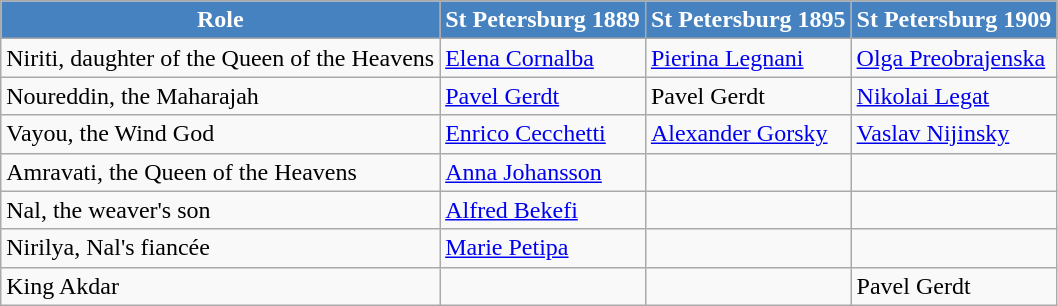<table class="wikitable" border="1">
<tr>
<th style="background:#4682BF; color:white;">Role</th>
<th style="background:#4682BF; color:white;">St Petersburg 1889</th>
<th style="background:#4682BF; color:white;">St Petersburg 1895</th>
<th style="background:#4682BF; color:white;">St Petersburg 1909</th>
</tr>
<tr>
<td>Niriti, daughter of the Queen of the Heavens</td>
<td><a href='#'>Elena Cornalba</a></td>
<td><a href='#'>Pierina Legnani</a></td>
<td><a href='#'>Olga Preobrajenska</a></td>
</tr>
<tr>
<td>Noureddin, the Maharajah</td>
<td><a href='#'>Pavel Gerdt</a></td>
<td>Pavel Gerdt</td>
<td><a href='#'>Nikolai Legat</a></td>
</tr>
<tr>
<td>Vayou, the Wind God</td>
<td><a href='#'>Enrico Cecchetti</a></td>
<td><a href='#'>Alexander Gorsky</a></td>
<td><a href='#'>Vaslav Nijinsky</a></td>
</tr>
<tr>
<td>Amravati, the Queen of the Heavens</td>
<td><a href='#'>Anna Johansson</a></td>
<td></td>
<td></td>
</tr>
<tr>
<td>Nal, the weaver's son</td>
<td><a href='#'>Alfred Bekefi</a></td>
<td></td>
<td></td>
</tr>
<tr>
<td>Nirilya, Nal's fiancée</td>
<td><a href='#'>Marie Petipa</a></td>
<td></td>
<td></td>
</tr>
<tr>
<td>King Akdar</td>
<td></td>
<td></td>
<td>Pavel Gerdt</td>
</tr>
</table>
